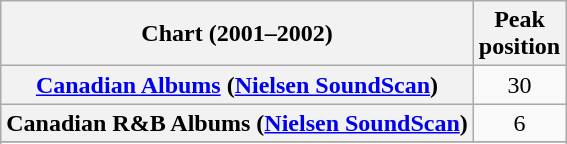<table class="wikitable sortable plainrowheaders" style="text-align:center">
<tr>
<th scope="col">Chart (2001–2002)</th>
<th scope="col">Peak<br>position</th>
</tr>
<tr>
<th scope="row"><a href='#'>Canadian Albums</a> (<a href='#'>Nielsen SoundScan</a>)</th>
<td>30</td>
</tr>
<tr>
<th scope="row">Canadian R&B Albums (<a href='#'>Nielsen SoundScan</a>)</th>
<td>6</td>
</tr>
<tr>
</tr>
<tr>
</tr>
<tr>
</tr>
<tr>
</tr>
<tr>
</tr>
<tr>
</tr>
</table>
